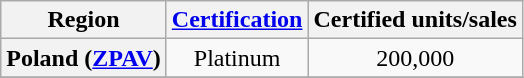<table class="wikitable sortable plainrowheaders" style="text-align:center">
<tr>
<th scope="col">Region</th>
<th scope="col"><a href='#'>Certification</a></th>
<th scope="col">Certified units/sales</th>
</tr>
<tr>
<th scope="row">Poland (<a href='#'>ZPAV</a>)</th>
<td>Platinum</td>
<td>200,000</td>
</tr>
<tr>
</tr>
</table>
